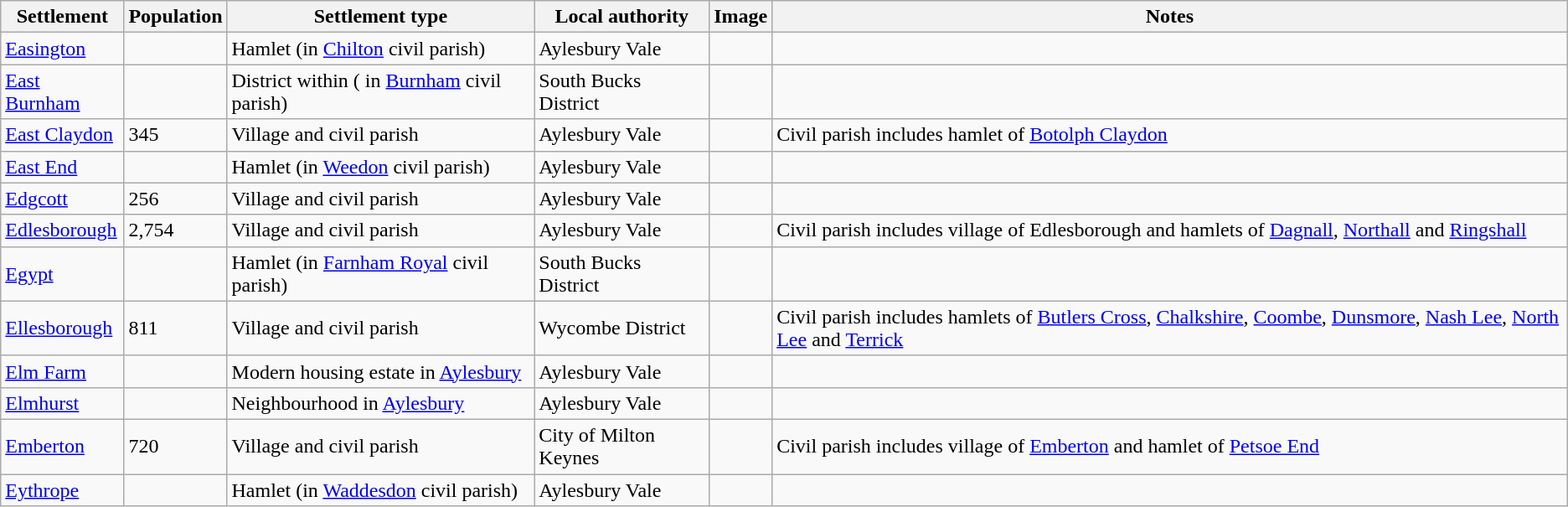<table class="wikitable sortable">
<tr>
<th style="font-weight: bold;">Settlement</th>
<th style="font-weight: bold;">Population</th>
<th style="font-weight: bold;">Settlement type</th>
<th style="font-weight: bold;">Local authority</th>
<th style="font-weight: bold;">Image</th>
<th style="font-weight: bold;">Notes</th>
</tr>
<tr>
<td><a href='#'>Easington</a></td>
<td></td>
<td>Hamlet (in <a href='#'>Chilton</a> civil parish)</td>
<td>Aylesbury Vale</td>
<td></td>
<td></td>
</tr>
<tr>
<td><a href='#'>East Burnham</a></td>
<td></td>
<td>District within ( in <a href='#'>Burnham</a> civil parish)</td>
<td>South Bucks District</td>
<td></td>
<td></td>
</tr>
<tr>
<td><a href='#'>East Claydon</a></td>
<td>345</td>
<td>Village and civil parish</td>
<td>Aylesbury Vale</td>
<td></td>
<td>Civil parish includes hamlet of <a href='#'>Botolph Claydon</a></td>
</tr>
<tr>
<td><a href='#'>East End</a></td>
<td></td>
<td>Hamlet (in <a href='#'>Weedon</a> civil parish)</td>
<td>Aylesbury Vale</td>
<td></td>
<td></td>
</tr>
<tr>
<td><a href='#'>Edgcott</a></td>
<td>256</td>
<td>Village and civil parish</td>
<td>Aylesbury Vale</td>
<td></td>
<td></td>
</tr>
<tr>
<td><a href='#'>Edlesborough</a></td>
<td>2,754</td>
<td>Village and civil parish</td>
<td>Aylesbury Vale</td>
<td></td>
<td>Civil parish includes village of Edlesborough and hamlets of <a href='#'>Dagnall</a>, <a href='#'>Northall</a> and <a href='#'>Ringshall</a></td>
</tr>
<tr>
<td><a href='#'>Egypt</a></td>
<td></td>
<td>Hamlet (in <a href='#'>Farnham Royal</a> civil parish)</td>
<td>South Bucks District</td>
<td></td>
<td></td>
</tr>
<tr>
<td><a href='#'>Ellesborough</a></td>
<td>811</td>
<td>Village and civil parish</td>
<td>Wycombe District</td>
<td></td>
<td>Civil parish includes hamlets of <a href='#'>Butlers Cross</a>, <a href='#'>Chalkshire</a>, <a href='#'>Coombe</a>, <a href='#'>Dunsmore</a>, <a href='#'>Nash Lee</a>, <a href='#'>North Lee</a> and <a href='#'>Terrick</a></td>
</tr>
<tr>
<td><a href='#'>Elm Farm</a></td>
<td></td>
<td>Modern housing estate in <a href='#'>Aylesbury</a></td>
<td>Aylesbury Vale</td>
<td></td>
<td></td>
</tr>
<tr>
<td><a href='#'>Elmhurst</a></td>
<td></td>
<td>Neighbourhood in <a href='#'>Aylesbury</a></td>
<td>Aylesbury Vale</td>
<td></td>
<td></td>
</tr>
<tr>
<td><a href='#'>Emberton</a></td>
<td>720</td>
<td>Village and civil parish</td>
<td>City of Milton Keynes</td>
<td></td>
<td>Civil parish includes village of <a href='#'>Emberton</a> and hamlet of <a href='#'>Petsoe End</a></td>
</tr>
<tr>
<td><a href='#'>Eythrope</a></td>
<td></td>
<td>Hamlet (in <a href='#'>Waddesdon</a> civil parish)</td>
<td>Aylesbury Vale</td>
<td></td>
<td></td>
</tr>
</table>
